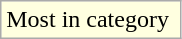<table class="wikitable">
<tr>
<td style="background:#ffffe0;">Most in category </td>
</tr>
</table>
